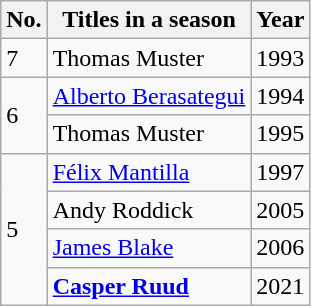<table class="wikitable" style="display: inline-table;">
<tr>
<th width=20>No.</th>
<th>Titles in a season</th>
<th>Year</th>
</tr>
<tr>
<td>7</td>
<td> Thomas Muster</td>
<td>1993</td>
</tr>
<tr>
<td rowspan=2>6</td>
<td> <a href='#'>Alberto Berasategui</a></td>
<td>1994</td>
</tr>
<tr>
<td> Thomas Muster</td>
<td>1995</td>
</tr>
<tr>
<td rowspan=4>5</td>
<td> <a href='#'>Félix Mantilla</a></td>
<td>1997</td>
</tr>
<tr>
<td> Andy Roddick</td>
<td>2005</td>
</tr>
<tr>
<td> <a href='#'>James Blake</a></td>
<td>2006</td>
</tr>
<tr>
<td> <strong><a href='#'>Casper Ruud</a></strong></td>
<td>2021</td>
</tr>
</table>
